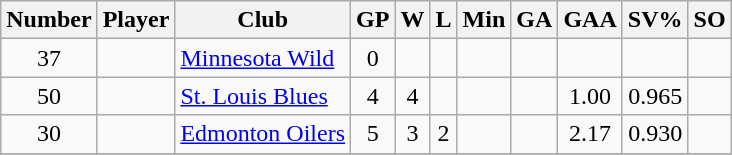<table class="wikitable sortable" style="text-align: center;">
<tr>
<th>Number</th>
<th>Player</th>
<th>Club</th>
<th>GP</th>
<th>W</th>
<th>L</th>
<th>Min</th>
<th>GA</th>
<th>GAA</th>
<th>SV%</th>
<th>SO</th>
</tr>
<tr>
<td>37</td>
<td align=left></td>
<td align=left><a href='#'>Minnesota Wild</a></td>
<td>0</td>
<td></td>
<td></td>
<td></td>
<td></td>
<td></td>
<td></td>
<td></td>
</tr>
<tr>
<td>50</td>
<td align=left></td>
<td align=left><a href='#'>St. Louis Blues</a></td>
<td>4</td>
<td>4</td>
<td></td>
<td></td>
<td></td>
<td>1.00</td>
<td>0.965</td>
<td></td>
</tr>
<tr>
<td>30</td>
<td align=left></td>
<td align=left><a href='#'>Edmonton Oilers</a></td>
<td>5</td>
<td>3</td>
<td>2</td>
<td></td>
<td></td>
<td>2.17</td>
<td>0.930</td>
<td></td>
</tr>
<tr>
</tr>
</table>
